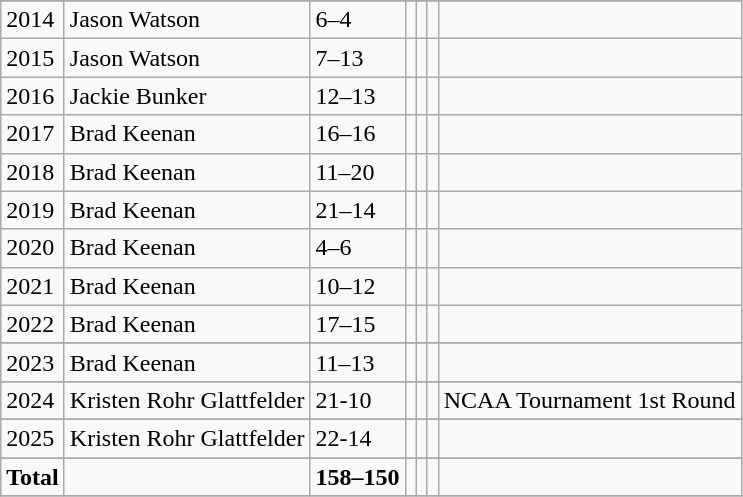<table class="wikitable">
<tr>
</tr>
<tr>
</tr>
<tr>
<td>2014</td>
<td>Jason Watson</td>
<td>6–4</td>
<td></td>
<td></td>
<td></td>
<td></td>
</tr>
<tr>
<td>2015</td>
<td>Jason Watson</td>
<td>7–13</td>
<td></td>
<td></td>
<td></td>
<td></td>
</tr>
<tr>
<td>2016</td>
<td>Jackie Bunker</td>
<td>12–13</td>
<td></td>
<td></td>
<td></td>
<td></td>
</tr>
<tr>
<td>2017</td>
<td>Brad Keenan</td>
<td>16–16</td>
<td></td>
<td></td>
<td></td>
<td></td>
</tr>
<tr>
<td>2018</td>
<td>Brad Keenan</td>
<td>11–20</td>
<td></td>
<td></td>
<td></td>
<td></td>
</tr>
<tr>
<td>2019</td>
<td>Brad Keenan</td>
<td>21–14</td>
<td></td>
<td></td>
<td></td>
<td></td>
</tr>
<tr>
<td>2020</td>
<td>Brad Keenan</td>
<td>4–6</td>
<td></td>
<td></td>
<td></td>
<td></td>
</tr>
<tr>
<td>2021</td>
<td>Brad Keenan</td>
<td>10–12</td>
<td></td>
<td></td>
<td></td>
<td></td>
</tr>
<tr>
<td>2022</td>
<td>Brad Keenan</td>
<td>17–15</td>
<td></td>
<td></td>
<td></td>
<td></td>
</tr>
<tr>
</tr>
<tr>
<td>2023</td>
<td>Brad Keenan</td>
<td>11–13</td>
<td></td>
<td></td>
<td></td>
<td></td>
</tr>
<tr>
</tr>
<tr>
<td>2024</td>
<td>Kristen Rohr Glattfelder</td>
<td>21-10</td>
<td></td>
<td></td>
<td></td>
<td>NCAA Tournament 1st Round</td>
</tr>
<tr>
</tr>
<tr>
<td>2025</td>
<td>Kristen Rohr Glattfelder</td>
<td>22-14</td>
<td></td>
<td></td>
<td></td>
<td></td>
</tr>
<tr>
</tr>
<tr>
</tr>
<tr |-style="background: #e3e3e3;">
<td><strong>Total</strong></td>
<td></td>
<td><strong>158–150</strong></td>
<td></td>
<td></td>
<td></td>
<td></td>
</tr>
<tr>
</tr>
</table>
